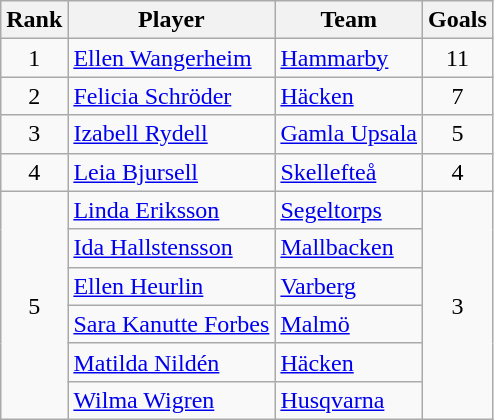<table class="wikitable sortable" style="text-align:center;">
<tr>
<th>Rank</th>
<th>Player</th>
<th>Team</th>
<th>Goals</th>
</tr>
<tr>
<td>1</td>
<td style="text-align:left;"> <a href='#'>Ellen Wangerheim</a></td>
<td style="text-align:left;"><a href='#'>Hammarby</a></td>
<td>11</td>
</tr>
<tr>
<td>2</td>
<td style="text-align:left;"> <a href='#'>Felicia Schröder</a></td>
<td style="text-align:left;"><a href='#'>Häcken</a></td>
<td>7</td>
</tr>
<tr>
<td>3</td>
<td style="text-align:left;"> <a href='#'>Izabell Rydell</a></td>
<td style="text-align:left;"><a href='#'>Gamla Upsala</a></td>
<td>5</td>
</tr>
<tr>
<td>4</td>
<td style="text-align:left;"> <a href='#'>Leia Bjursell</a></td>
<td style="text-align:left;"><a href='#'>Skellefteå</a></td>
<td>4</td>
</tr>
<tr>
<td rowspan=6>5</td>
<td style="text-align:left;"> <a href='#'>Linda Eriksson</a></td>
<td style="text-align:left;"><a href='#'>Segeltorps</a></td>
<td rowspan=6>3</td>
</tr>
<tr>
<td style="text-align:left;"> <a href='#'>Ida Hallstensson</a></td>
<td style="text-align:left;"><a href='#'>Mallbacken</a></td>
</tr>
<tr>
<td style="text-align:left;"> <a href='#'>Ellen Heurlin</a></td>
<td style="text-align:left;"><a href='#'>Varberg</a></td>
</tr>
<tr>
<td style="text-align:left;"> <a href='#'>Sara Kanutte Forbes</a></td>
<td style="text-align:left;"><a href='#'>Malmö</a></td>
</tr>
<tr>
<td style="text-align:left;"> <a href='#'>Matilda Nildén</a></td>
<td style="text-align:left;"><a href='#'>Häcken</a></td>
</tr>
<tr>
<td style="text-align:left;"> <a href='#'>Wilma Wigren</a></td>
<td style="text-align:left;"><a href='#'>Husqvarna</a></td>
</tr>
</table>
